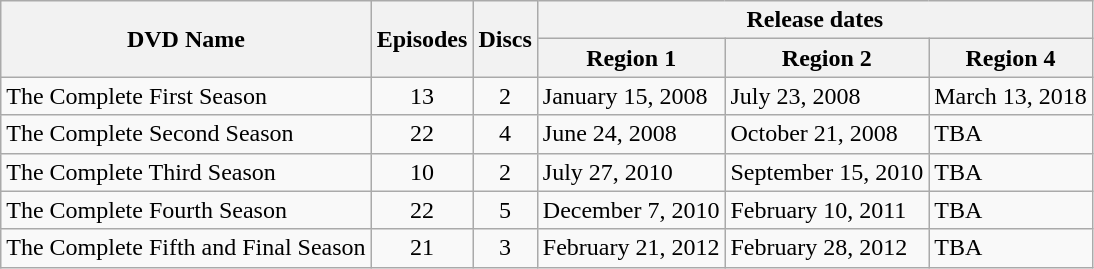<table class="wikitable">
<tr>
<th rowspan="2">DVD Name</th>
<th rowspan="2">Episodes</th>
<th rowspan="2">Discs</th>
<th colspan="3">Release dates</th>
</tr>
<tr>
<th>Region 1</th>
<th>Region 2</th>
<th>Region 4</th>
</tr>
<tr>
<td>The Complete First Season</td>
<td style="text-align:center;">13</td>
<td style="text-align:center;">2</td>
<td>January 15, 2008</td>
<td>July 23, 2008</td>
<td>March 13, 2018</td>
</tr>
<tr>
<td>The Complete Second Season</td>
<td style="text-align:center;">22</td>
<td style="text-align:center;">4</td>
<td>June 24, 2008</td>
<td>October 21, 2008</td>
<td>TBA</td>
</tr>
<tr>
<td>The Complete Third Season</td>
<td style="text-align:center;">10</td>
<td style="text-align:center;">2</td>
<td>July 27, 2010 </td>
<td>September 15, 2010</td>
<td>TBA</td>
</tr>
<tr>
<td>The Complete Fourth Season</td>
<td style="text-align:center;">22</td>
<td style="text-align:center;">5</td>
<td>December 7, 2010</td>
<td>February 10, 2011</td>
<td>TBA</td>
</tr>
<tr>
<td>The Complete Fifth and Final Season</td>
<td style="text-align:center;">21</td>
<td style="text-align:center;">3</td>
<td>February 21, 2012</td>
<td>February 28, 2012</td>
<td>TBA</td>
</tr>
</table>
